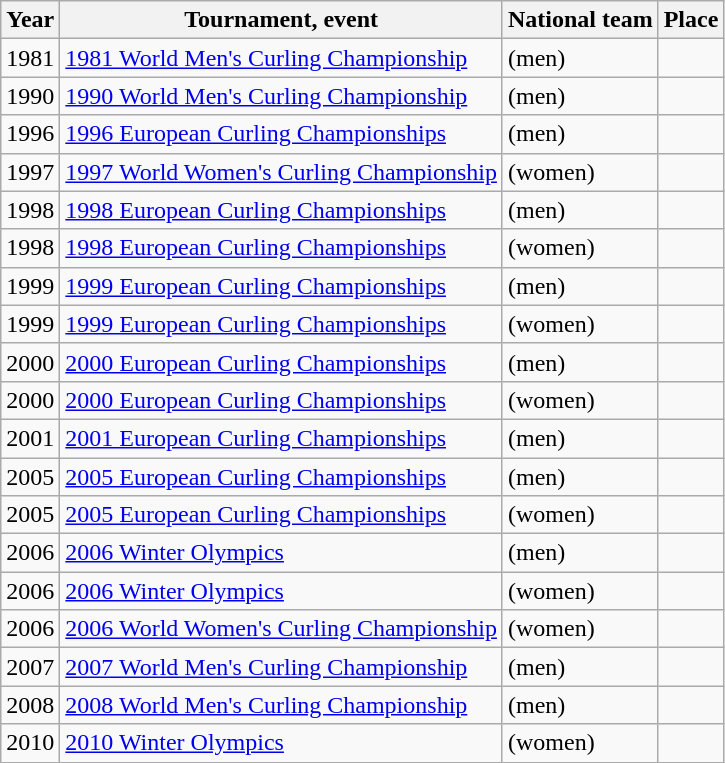<table class="wikitable">
<tr>
<th scope="col">Year</th>
<th scope="col">Tournament, event</th>
<th scope="col">National team</th>
<th scope="col">Place</th>
</tr>
<tr>
<td>1981</td>
<td><a href='#'>1981 World Men's Curling Championship</a></td>
<td> (men)</td>
<td></td>
</tr>
<tr>
<td>1990</td>
<td><a href='#'>1990 World Men's Curling Championship</a></td>
<td> (men)</td>
<td></td>
</tr>
<tr>
<td>1996</td>
<td><a href='#'>1996 European Curling Championships</a></td>
<td> (men)</td>
<td></td>
</tr>
<tr>
<td>1997</td>
<td><a href='#'>1997 World Women's Curling Championship</a></td>
<td> (women)</td>
<td></td>
</tr>
<tr>
<td>1998</td>
<td><a href='#'>1998 European Curling Championships</a></td>
<td> (men)</td>
<td></td>
</tr>
<tr>
<td>1998</td>
<td><a href='#'>1998 European Curling Championships</a></td>
<td> (women)</td>
<td></td>
</tr>
<tr>
<td>1999</td>
<td><a href='#'>1999 European Curling Championships</a></td>
<td> (men)</td>
<td></td>
</tr>
<tr>
<td>1999</td>
<td><a href='#'>1999 European Curling Championships</a></td>
<td> (women)</td>
<td></td>
</tr>
<tr>
<td>2000</td>
<td><a href='#'>2000 European Curling Championships</a></td>
<td> (men)</td>
<td></td>
</tr>
<tr>
<td>2000</td>
<td><a href='#'>2000 European Curling Championships</a></td>
<td> (women)</td>
<td></td>
</tr>
<tr>
<td>2001</td>
<td><a href='#'>2001 European Curling Championships</a></td>
<td> (men)</td>
<td></td>
</tr>
<tr>
<td>2005</td>
<td><a href='#'>2005 European Curling Championships</a></td>
<td> (men)</td>
<td></td>
</tr>
<tr>
<td>2005</td>
<td><a href='#'>2005 European Curling Championships</a></td>
<td> (women)</td>
<td></td>
</tr>
<tr>
<td>2006</td>
<td><a href='#'>2006 Winter Olympics</a></td>
<td> (men)</td>
<td></td>
</tr>
<tr>
<td>2006</td>
<td><a href='#'>2006 Winter Olympics</a></td>
<td> (women)</td>
<td></td>
</tr>
<tr>
<td>2006</td>
<td><a href='#'>2006 World Women's Curling Championship</a></td>
<td> (women)</td>
<td></td>
</tr>
<tr>
<td>2007</td>
<td><a href='#'>2007 World Men's Curling Championship</a></td>
<td> (men)</td>
<td></td>
</tr>
<tr>
<td>2008</td>
<td><a href='#'>2008 World Men's Curling Championship</a></td>
<td> (men)</td>
<td></td>
</tr>
<tr>
<td>2010</td>
<td><a href='#'>2010 Winter Olympics</a></td>
<td> (women)</td>
<td></td>
</tr>
</table>
